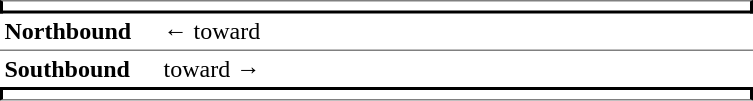<table border=0 cellspacing=0 cellpadding=3>
<tr>
<td style="border-top:solid 1px gray;border-right:solid 2px black;border-left:solid 2px black;border-bottom:solid 2px black;text-align:center;" colspan=2></td>
</tr>
<tr>
<td style="border-bottom:solid 1px gray;" width=100><strong>Northbound</strong></td>
<td style="border-bottom:solid 1px gray;" width=390>←   toward  </td>
</tr>
<tr>
<td><strong>Southbound</strong></td>
<td>   toward   →</td>
</tr>
<tr>
<td style="border-top:solid 2px black;border-right:solid 2px black;border-left:solid 2px black;border-bottom:solid 1px gray;text-align:center;" colspan=2></td>
</tr>
</table>
